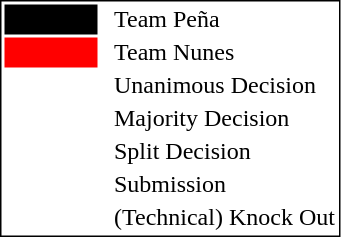<table style="border:1px solid black;" align="left">
<tr>
<td style="background:black; width:40px;"></td>
<td> </td>
<td>Team Peña</td>
</tr>
<tr>
<td style="background:red; width:40px;"></td>
<td> </td>
<td>Team Nunes</td>
</tr>
<tr>
<td style="width:60px;"></td>
<td> </td>
<td>Unanimous Decision</td>
</tr>
<tr>
<td style="width:60px;"></td>
<td> </td>
<td>Majority Decision</td>
</tr>
<tr>
<td style="width:60px;"></td>
<td> </td>
<td>Split Decision</td>
</tr>
<tr>
<td style="width:60px;"></td>
<td> </td>
<td>Submission</td>
</tr>
<tr>
<td style="width:60px;"></td>
<td> </td>
<td>(Technical) Knock Out</td>
</tr>
</table>
